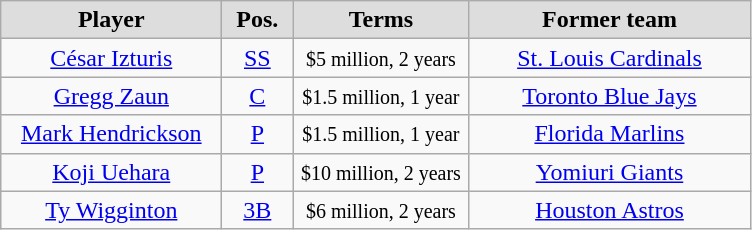<table class="wikitable" style="text-align: center">
<tr style="text-align:center; background:#ddd;">
<td style="width:140px"><strong>Player</strong></td>
<td style="width:40px"><strong>Pos.</strong></td>
<td style="width:110px"><strong>Terms</strong></td>
<td style="width:180px"><strong>Former team</strong></td>
</tr>
<tr>
<td><a href='#'>César Izturis</a></td>
<td><a href='#'>SS</a></td>
<td><small>$5 million, 2 years</small></td>
<td><a href='#'>St. Louis Cardinals</a></td>
</tr>
<tr>
<td><a href='#'>Gregg Zaun</a></td>
<td><a href='#'>C</a></td>
<td><small>$1.5 million, 1 year</small></td>
<td><a href='#'>Toronto Blue Jays</a></td>
</tr>
<tr>
<td><a href='#'>Mark Hendrickson</a></td>
<td><a href='#'>P</a></td>
<td><small>$1.5 million, 1 year</small></td>
<td><a href='#'>Florida Marlins</a></td>
</tr>
<tr>
<td><a href='#'>Koji Uehara</a></td>
<td><a href='#'>P</a></td>
<td><small>$10 million, 2 years</small></td>
<td><a href='#'>Yomiuri Giants</a></td>
</tr>
<tr>
<td><a href='#'>Ty Wigginton</a></td>
<td><a href='#'>3B</a></td>
<td><small>$6 million, 2 years</small></td>
<td><a href='#'>Houston Astros</a></td>
</tr>
</table>
